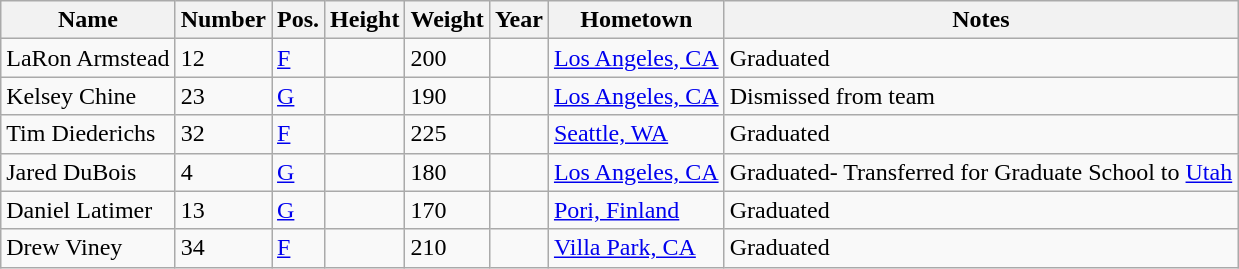<table class="wikitable sortable" border="1">
<tr>
<th>Name</th>
<th>Number</th>
<th>Pos.</th>
<th>Height</th>
<th>Weight</th>
<th>Year</th>
<th>Hometown</th>
<th class="unsortable">Notes</th>
</tr>
<tr>
<td>LaRon Armstead</td>
<td>12</td>
<td><a href='#'>F</a></td>
<td></td>
<td>200</td>
<td></td>
<td><a href='#'>Los Angeles, CA</a></td>
<td>Graduated</td>
</tr>
<tr>
<td>Kelsey Chine</td>
<td>23</td>
<td><a href='#'>G</a></td>
<td></td>
<td>190</td>
<td></td>
<td><a href='#'>Los Angeles, CA</a></td>
<td>Dismissed from team</td>
</tr>
<tr>
<td>Tim Diederichs</td>
<td>32</td>
<td><a href='#'>F</a></td>
<td></td>
<td>225</td>
<td></td>
<td><a href='#'>Seattle, WA</a></td>
<td>Graduated</td>
</tr>
<tr>
<td>Jared DuBois</td>
<td>4</td>
<td><a href='#'>G</a></td>
<td></td>
<td>180</td>
<td></td>
<td><a href='#'>Los Angeles, CA</a></td>
<td>Graduated- Transferred for Graduate School to <a href='#'>Utah</a></td>
</tr>
<tr>
<td>Daniel Latimer</td>
<td>13</td>
<td><a href='#'>G</a></td>
<td></td>
<td>170</td>
<td></td>
<td><a href='#'>Pori, Finland</a></td>
<td>Graduated</td>
</tr>
<tr>
<td>Drew Viney</td>
<td>34</td>
<td><a href='#'>F</a></td>
<td></td>
<td>210</td>
<td></td>
<td><a href='#'>Villa Park, CA</a></td>
<td>Graduated</td>
</tr>
</table>
